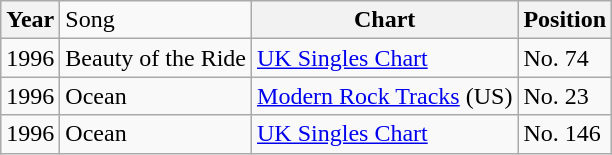<table class="wikitable">
<tr>
<th>Year</th>
<td>Song</td>
<th>Chart</th>
<th>Position</th>
</tr>
<tr>
<td>1996</td>
<td>Beauty of the Ride</td>
<td><a href='#'>UK Singles Chart</a></td>
<td>No. 74</td>
</tr>
<tr>
<td>1996</td>
<td>Ocean</td>
<td><a href='#'>Modern Rock Tracks</a> (US)</td>
<td>No. 23</td>
</tr>
<tr>
<td>1996</td>
<td>Ocean</td>
<td><a href='#'>UK Singles Chart</a></td>
<td>No. 146</td>
</tr>
</table>
